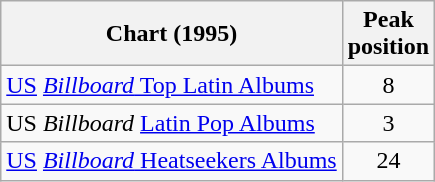<table class="wikitable">
<tr>
<th align="left">Chart (1995)</th>
<th align="left">Peak<br>position</th>
</tr>
<tr>
<td align="left"><a href='#'>US</a> <a href='#'><em>Billboard</em> Top Latin Albums</a></td>
<td align="center">8</td>
</tr>
<tr>
<td align="left">US <em>Billboard</em> <a href='#'>Latin Pop Albums</a></td>
<td align="center">3</td>
</tr>
<tr>
<td align="left"><a href='#'>US</a> <a href='#'><em>Billboard</em> Heatseekers Albums</a></td>
<td align="center">24</td>
</tr>
</table>
